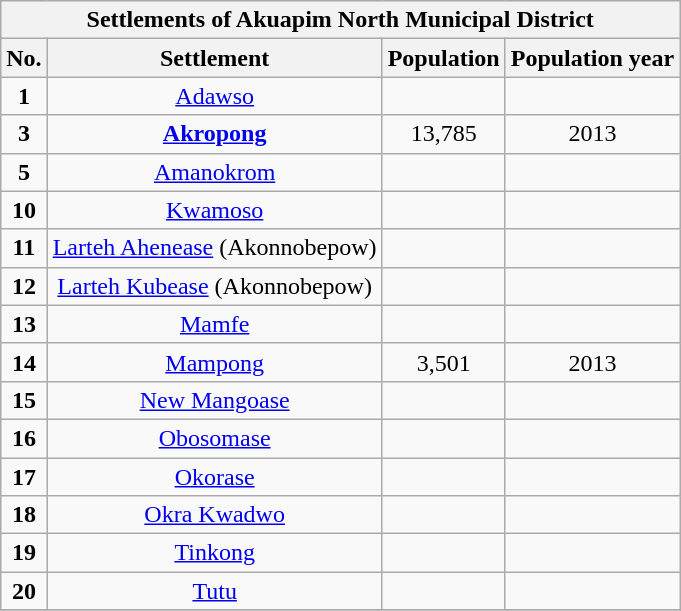<table class="wikitable sortable" style="text-align: centre;">
<tr bgcolor=#EEEEEE>
<th align=center colspan=4>Settlements of Akuapim North Municipal District</th>
</tr>
<tr ">
<th class="unsortable">No.</th>
<th class="unsortable">Settlement</th>
<th class="unsortable">Population</th>
<th class="unsortable">Population year</th>
</tr>
<tr>
<td align="center"><strong>1</strong></td>
<td align="center"><a href='#'>Adawso</a></td>
<td align="center"></td>
<td align="center"></td>
</tr>
<tr>
<td align="center"><strong>3</strong></td>
<td align="center"><strong><a href='#'>Akropong</a></strong></td>
<td align="center">13,785</td>
<td align="center">2013</td>
</tr>
<tr>
<td align="center"><strong>5</strong></td>
<td align="center"><a href='#'>Amanokrom</a></td>
<td align="center"></td>
<td align="center"></td>
</tr>
<tr>
<td align="center"><strong>10</strong></td>
<td align="center"><a href='#'>Kwamoso</a></td>
<td align="center"></td>
<td align="center"></td>
</tr>
<tr>
<td align="center"><strong>11</strong></td>
<td align="center"><a href='#'>Larteh Ahenease</a> (Akonnobepow)</td>
<td align="center"></td>
<td align="center"></td>
</tr>
<tr>
<td align="center"><strong>12</strong></td>
<td align="center"><a href='#'>Larteh Kubease</a> (Akonnobepow)</td>
<td align="center"></td>
<td align="center"></td>
</tr>
<tr>
<td align="center"><strong>13</strong></td>
<td align="center"><a href='#'>Mamfe</a></td>
<td align="center"></td>
<td align="center"></td>
</tr>
<tr>
<td align="center"><strong>14</strong></td>
<td align="center"><a href='#'>Mampong</a></td>
<td align="center">3,501</td>
<td align="center">2013</td>
</tr>
<tr>
<td align="center"><strong>15</strong></td>
<td align="center"><a href='#'>New Mangoase</a></td>
<td align="center"></td>
<td align="center"></td>
</tr>
<tr>
<td align="center"><strong>16</strong></td>
<td align="center"><a href='#'>Obosomase</a></td>
<td align="center"></td>
<td align="center"></td>
</tr>
<tr>
<td align="center"><strong>17</strong></td>
<td align="center"><a href='#'>Okorase</a></td>
<td align="center"></td>
<td align="center"></td>
</tr>
<tr>
<td align="center"><strong>18</strong></td>
<td align="center"><a href='#'>Okra Kwadwo</a></td>
<td align="center"></td>
<td align="center"></td>
</tr>
<tr>
<td align="center"><strong>19</strong></td>
<td align="center"><a href='#'>Tinkong</a></td>
<td align="center"></td>
<td align="center"></td>
</tr>
<tr>
<td align="center"><strong>20</strong></td>
<td align="center"><a href='#'>Tutu</a></td>
<td align="center"></td>
<td align="center"></td>
</tr>
<tr>
</tr>
</table>
